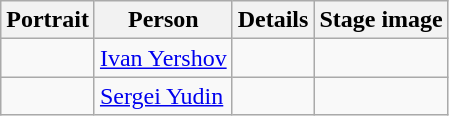<table class="wikitable">
<tr>
<th>Portrait</th>
<th>Person</th>
<th>Details</th>
<th>Stage image</th>
</tr>
<tr>
<td align=center></td>
<td><a href='#'>Ivan Yershov</a></td>
<td></td>
<td align=center></td>
</tr>
<tr>
<td align=center></td>
<td><a href='#'>Sergei Yudin</a></td>
<td align=center></td>
</tr>
</table>
